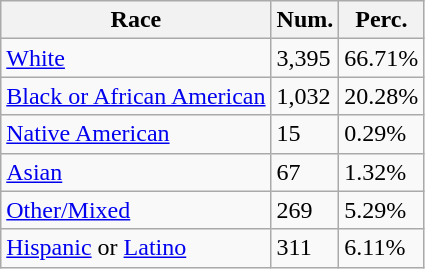<table class="wikitable">
<tr>
<th>Race</th>
<th>Num.</th>
<th>Perc.</th>
</tr>
<tr>
<td><a href='#'>White</a></td>
<td>3,395</td>
<td>66.71%</td>
</tr>
<tr>
<td><a href='#'>Black or African American</a></td>
<td>1,032</td>
<td>20.28%</td>
</tr>
<tr>
<td><a href='#'>Native American</a></td>
<td>15</td>
<td>0.29%</td>
</tr>
<tr>
<td><a href='#'>Asian</a></td>
<td>67</td>
<td>1.32%</td>
</tr>
<tr>
<td><a href='#'>Other/Mixed</a></td>
<td>269</td>
<td>5.29%</td>
</tr>
<tr>
<td><a href='#'>Hispanic</a> or <a href='#'>Latino</a></td>
<td>311</td>
<td>6.11%</td>
</tr>
</table>
